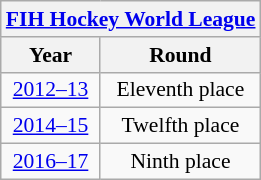<table class="wikitable" style="text-align: center; font-size: 90%;">
<tr>
<th colspan="8"><a href='#'>FIH Hockey World League</a></th>
</tr>
<tr>
<th>Year</th>
<th>Round</th>
</tr>
<tr>
<td> <a href='#'>2012–13</a></td>
<td>Eleventh place</td>
</tr>
<tr>
<td> <a href='#'>2014–15</a></td>
<td>Twelfth place</td>
</tr>
<tr>
<td> <a href='#'>2016–17</a></td>
<td>Ninth place</td>
</tr>
</table>
